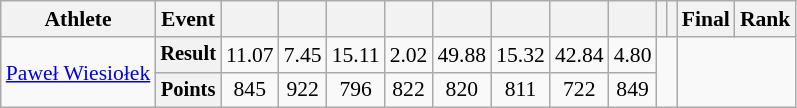<table class=wikitable style=font-size:90%>
<tr>
<th>Athlete</th>
<th>Event</th>
<th></th>
<th></th>
<th></th>
<th></th>
<th></th>
<th></th>
<th></th>
<th></th>
<th></th>
<th></th>
<th>Final</th>
<th>Rank</th>
</tr>
<tr align=center>
<td rowspan=2 style=text-align:left><a href='#'>Paweł Wiesiołek</a></td>
<th style=font-size:95%>Result</th>
<td>11.07</td>
<td>7.45 </td>
<td>15.11 </td>
<td>2.02 </td>
<td>49.88 </td>
<td>15.32 </td>
<td>42.84 </td>
<td>4.80 </td>
<td rowspan=2 colspan=2></td>
<td rowspan=2 colspan=2></td>
</tr>
<tr align=center>
<th style=font-size:95%>Points</th>
<td>845</td>
<td>922</td>
<td>796</td>
<td>822</td>
<td>820</td>
<td>811</td>
<td>722</td>
<td>849</td>
</tr>
</table>
